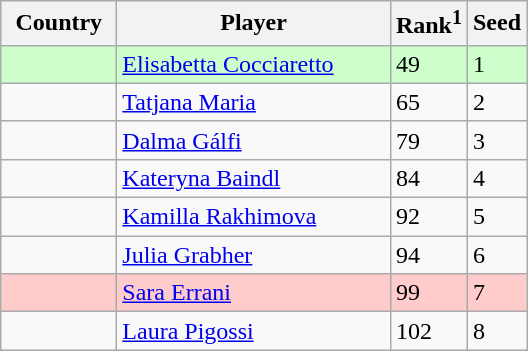<table class="sortable wikitable">
<tr>
<th width="70">Country</th>
<th width="175">Player</th>
<th>Rank<sup>1</sup></th>
<th>Seed</th>
</tr>
<tr style="background:#cfc;">
<td></td>
<td><a href='#'>Elisabetta Cocciaretto</a></td>
<td>49</td>
<td>1</td>
</tr>
<tr>
<td></td>
<td><a href='#'>Tatjana Maria</a></td>
<td>65</td>
<td>2</td>
</tr>
<tr>
<td></td>
<td><a href='#'>Dalma Gálfi</a></td>
<td>79</td>
<td>3</td>
</tr>
<tr>
<td></td>
<td><a href='#'>Kateryna Baindl</a></td>
<td>84</td>
<td>4</td>
</tr>
<tr>
<td></td>
<td><a href='#'>Kamilla Rakhimova</a></td>
<td>92</td>
<td>5</td>
</tr>
<tr>
<td></td>
<td><a href='#'>Julia Grabher</a></td>
<td>94</td>
<td>6</td>
</tr>
<tr style="background:#fcc;">
<td></td>
<td><a href='#'>Sara Errani</a></td>
<td>99</td>
<td>7</td>
</tr>
<tr>
<td></td>
<td><a href='#'>Laura Pigossi</a></td>
<td>102</td>
<td>8</td>
</tr>
</table>
